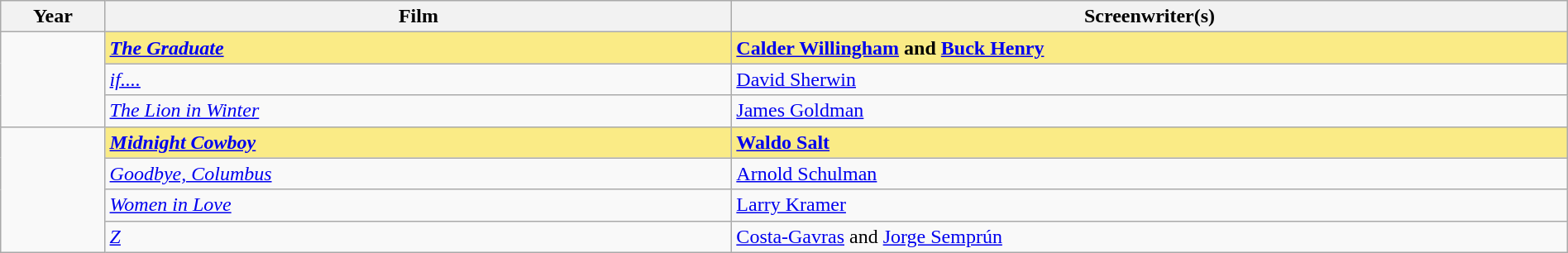<table class="wikitable" style="width:100%;" cellpadding="5">
<tr>
<th style="width:5%;">Year</th>
<th style="width:30%;">Film</th>
<th style="width:40%;">Screenwriter(s)</th>
</tr>
<tr>
<td rowspan="3"></td>
<td style="background:#FAEB86"><strong><em><a href='#'>The Graduate</a></em></strong></td>
<td style="background:#FAEB86"><strong><a href='#'>Calder Willingham</a> and <a href='#'>Buck Henry</a></strong></td>
</tr>
<tr>
<td><em><a href='#'>if....</a></em></td>
<td><a href='#'>David Sherwin</a></td>
</tr>
<tr>
<td><em><a href='#'>The Lion in Winter</a></em></td>
<td><a href='#'>James Goldman</a></td>
</tr>
<tr>
<td rowspan="4"></td>
<td style="background:#FAEB86"><strong><em><a href='#'>Midnight Cowboy</a></em></strong></td>
<td style="background:#FAEB86"><strong><a href='#'>Waldo Salt</a></strong></td>
</tr>
<tr>
<td><em><a href='#'>Goodbye, Columbus</a></em></td>
<td><a href='#'>Arnold Schulman</a></td>
</tr>
<tr>
<td><em><a href='#'>Women in Love</a></em></td>
<td><a href='#'>Larry Kramer</a></td>
</tr>
<tr>
<td><em><a href='#'>Z</a></em></td>
<td><a href='#'>Costa-Gavras</a> and <a href='#'>Jorge Semprún</a></td>
</tr>
</table>
